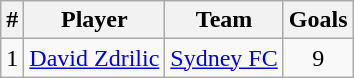<table class="wikitable" style="text-align: center;">
<tr>
<th>#</th>
<th>Player</th>
<th>Team</th>
<th>Goals</th>
</tr>
<tr>
<td rowspan="1">1</td>
<td align="left"> <a href='#'>David Zdrilic</a></td>
<td align="left"> <a href='#'>Sydney FC</a></td>
<td rowspan="1">9</td>
</tr>
</table>
